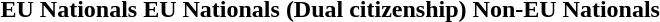<table>
<tr style="vertical-align:top;">
<td><br><strong>EU Nationals</strong></td>
<td><br><strong>EU Nationals (Dual citizenship)</strong></td>
<td><br><strong>Non-EU Nationals</strong></td>
<td></td>
</tr>
</table>
